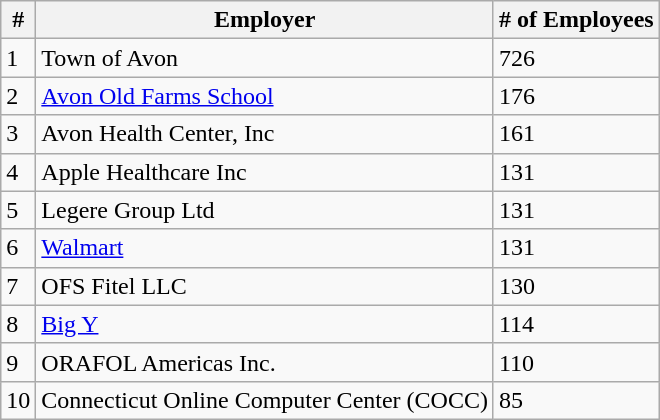<table class="wikitable">
<tr>
<th>#</th>
<th>Employer</th>
<th># of Employees</th>
</tr>
<tr>
<td>1</td>
<td>Town of Avon</td>
<td>726</td>
</tr>
<tr>
<td>2</td>
<td><a href='#'>Avon Old Farms School</a></td>
<td>176</td>
</tr>
<tr>
<td>3</td>
<td>Avon Health Center, Inc</td>
<td>161</td>
</tr>
<tr>
<td>4</td>
<td>Apple Healthcare Inc</td>
<td>131</td>
</tr>
<tr>
<td>5</td>
<td>Legere Group Ltd</td>
<td>131</td>
</tr>
<tr>
<td>6</td>
<td><a href='#'>Walmart</a></td>
<td>131</td>
</tr>
<tr>
<td>7</td>
<td>OFS Fitel LLC</td>
<td>130</td>
</tr>
<tr>
<td>8</td>
<td><a href='#'>Big Y</a></td>
<td>114</td>
</tr>
<tr>
<td>9</td>
<td>ORAFOL Americas Inc.</td>
<td>110</td>
</tr>
<tr>
<td>10</td>
<td>Connecticut Online Computer Center (COCC)</td>
<td>85</td>
</tr>
</table>
